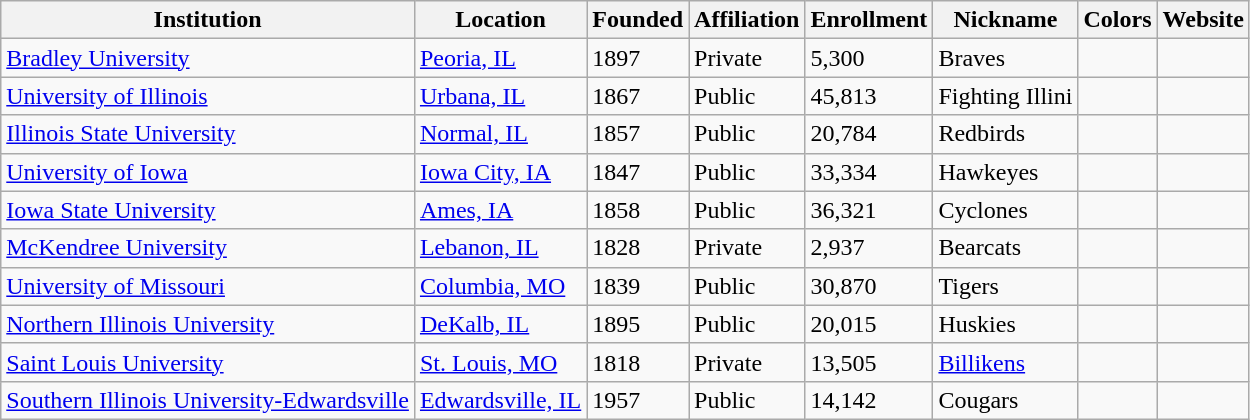<table class="wikitable sortable">
<tr>
<th>Institution</th>
<th>Location</th>
<th>Founded</th>
<th>Affiliation</th>
<th>Enrollment</th>
<th>Nickname</th>
<th>Colors</th>
<th>Website</th>
</tr>
<tr>
<td><a href='#'>Bradley University</a></td>
<td><a href='#'>Peoria, IL</a></td>
<td>1897</td>
<td>Private</td>
<td>5,300</td>
<td>Braves</td>
<td> </td>
<td></td>
</tr>
<tr>
<td><a href='#'>University of Illinois</a></td>
<td><a href='#'>Urbana, IL</a></td>
<td>1867</td>
<td>Public</td>
<td>45,813</td>
<td>Fighting Illini</td>
<td> </td>
<td></td>
</tr>
<tr>
<td><a href='#'>Illinois State University</a></td>
<td><a href='#'>Normal, IL</a></td>
<td>1857</td>
<td>Public</td>
<td>20,784</td>
<td>Redbirds</td>
<td> </td>
<td></td>
</tr>
<tr>
<td><a href='#'>University of Iowa</a></td>
<td><a href='#'>Iowa City, IA</a></td>
<td>1847</td>
<td>Public</td>
<td>33,334</td>
<td>Hawkeyes</td>
<td> </td>
<td></td>
</tr>
<tr>
<td><a href='#'>Iowa State University</a></td>
<td><a href='#'>Ames, IA</a></td>
<td>1858</td>
<td>Public</td>
<td>36,321</td>
<td>Cyclones</td>
<td> </td>
<td></td>
</tr>
<tr>
<td><a href='#'>McKendree University</a></td>
<td><a href='#'>Lebanon, IL</a></td>
<td>1828</td>
<td>Private</td>
<td>2,937</td>
<td>Bearcats</td>
<td> </td>
<td></td>
</tr>
<tr>
<td><a href='#'>University of Missouri</a></td>
<td><a href='#'>Columbia, MO</a></td>
<td>1839</td>
<td>Public</td>
<td>30,870</td>
<td>Tigers</td>
<td> </td>
<td></td>
</tr>
<tr>
<td><a href='#'>Northern Illinois University</a></td>
<td><a href='#'>DeKalb, IL</a></td>
<td>1895</td>
<td>Public</td>
<td>20,015</td>
<td>Huskies</td>
<td> </td>
<td></td>
</tr>
<tr>
<td><a href='#'>Saint Louis University</a></td>
<td><a href='#'>St. Louis, MO</a></td>
<td>1818</td>
<td>Private</td>
<td>13,505</td>
<td><a href='#'>Billikens</a></td>
<td> </td>
<td></td>
</tr>
<tr>
<td><a href='#'>Southern Illinois University-Edwardsville</a></td>
<td><a href='#'>Edwardsville, IL</a></td>
<td>1957</td>
<td>Public</td>
<td>14,142</td>
<td>Cougars</td>
<td> </td>
<td></td>
</tr>
</table>
